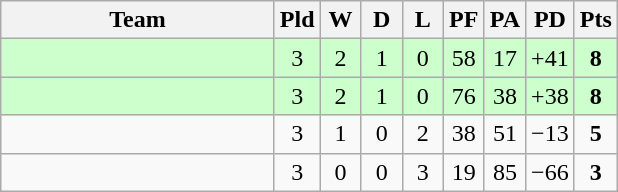<table class="wikitable" style="text-align:center;">
<tr>
<th width=175>Team</th>
<th width=20 abbr="Played">Pld</th>
<th width=20 abbr="Won">W</th>
<th width=20 abbr="Drawn">D</th>
<th width=20 abbr="Lost">L</th>
<th width=20 abbr="Points for">PF</th>
<th width=20 abbr="Points against">PA</th>
<th width=25 abbr="Points difference">PD</th>
<th width=20 abbr="Points">Pts</th>
</tr>
<tr bgcolor=ccffcc>
<td style="text-align:left;"></td>
<td>3</td>
<td>2</td>
<td>1</td>
<td>0</td>
<td>58</td>
<td>17</td>
<td>+41</td>
<td><strong>8</strong></td>
</tr>
<tr bgcolor=ccffcc>
<td style="text-align:left;"></td>
<td>3</td>
<td>2</td>
<td>1</td>
<td>0</td>
<td>76</td>
<td>38</td>
<td>+38</td>
<td><strong>8</strong></td>
</tr>
<tr>
<td style="text-align:left;"></td>
<td>3</td>
<td>1</td>
<td>0</td>
<td>2</td>
<td>38</td>
<td>51</td>
<td>−13</td>
<td><strong>5</strong></td>
</tr>
<tr>
<td style="text-align:left;"></td>
<td>3</td>
<td>0</td>
<td>0</td>
<td>3</td>
<td>19</td>
<td>85</td>
<td>−66</td>
<td><strong>3</strong></td>
</tr>
</table>
